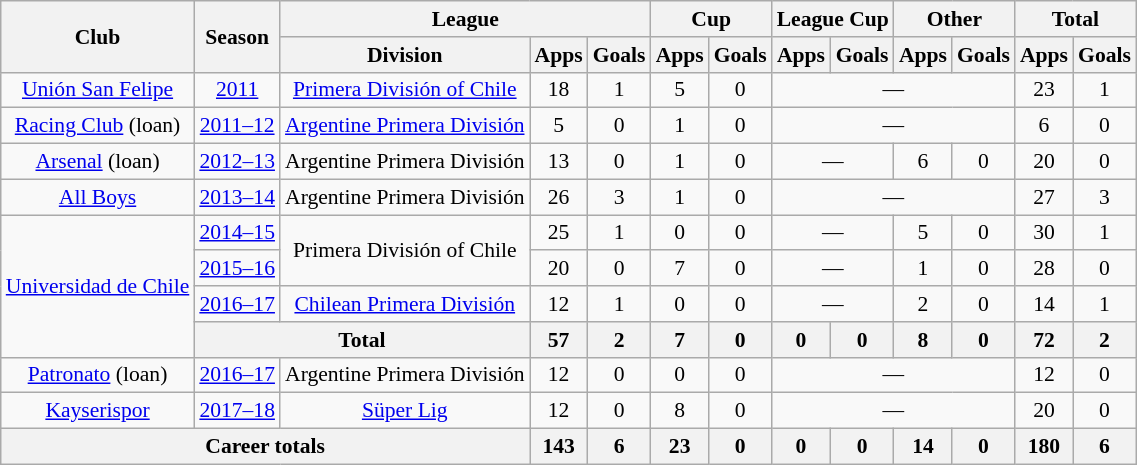<table class="wikitable" style="font-size:90%; text-align: center">
<tr>
<th rowspan=2>Club</th>
<th rowspan=2>Season</th>
<th colspan=3>League</th>
<th colspan=2>Cup</th>
<th colspan=2>League Cup</th>
<th colspan=2>Other</th>
<th colspan=2>Total</th>
</tr>
<tr>
<th>Division</th>
<th>Apps</th>
<th>Goals</th>
<th>Apps</th>
<th>Goals</th>
<th>Apps</th>
<th>Goals</th>
<th>Apps</th>
<th>Goals</th>
<th>Apps</th>
<th>Goals</th>
</tr>
<tr>
<td><a href='#'>Unión San Felipe</a></td>
<td><a href='#'>2011</a></td>
<td><a href='#'>Primera División of Chile</a></td>
<td>18</td>
<td>1</td>
<td>5</td>
<td>0</td>
<td colspan=4>—</td>
<td>23</td>
<td>1</td>
</tr>
<tr>
<td><a href='#'>Racing Club</a> (loan)</td>
<td><a href='#'>2011–12</a></td>
<td><a href='#'>Argentine Primera División</a></td>
<td>5</td>
<td>0</td>
<td>1</td>
<td>0</td>
<td colspan=4>—</td>
<td>6</td>
<td>0</td>
</tr>
<tr>
<td><a href='#'>Arsenal</a> (loan)</td>
<td><a href='#'>2012–13</a></td>
<td>Argentine Primera División</td>
<td>13</td>
<td>0</td>
<td>1</td>
<td>0</td>
<td colspan=2>—</td>
<td>6</td>
<td>0</td>
<td>20</td>
<td>0</td>
</tr>
<tr>
<td><a href='#'>All Boys</a></td>
<td><a href='#'>2013–14</a></td>
<td>Argentine Primera División</td>
<td>26</td>
<td>3</td>
<td>1</td>
<td>0</td>
<td colspan=4>—</td>
<td>27</td>
<td>3</td>
</tr>
<tr>
<td rowspan=4><a href='#'>Universidad de Chile</a></td>
<td><a href='#'>2014–15</a></td>
<td rowspan=2>Primera División of Chile</td>
<td>25</td>
<td>1</td>
<td>0</td>
<td>0</td>
<td colspan=2>—</td>
<td>5</td>
<td>0</td>
<td>30</td>
<td>1</td>
</tr>
<tr>
<td><a href='#'>2015–16</a></td>
<td>20</td>
<td>0</td>
<td>7</td>
<td>0</td>
<td colspan=2>—</td>
<td>1</td>
<td>0</td>
<td>28</td>
<td>0</td>
</tr>
<tr>
<td><a href='#'>2016–17</a></td>
<td><a href='#'>Chilean Primera División</a></td>
<td>12</td>
<td>1</td>
<td>0</td>
<td>0</td>
<td colspan=2>—</td>
<td>2</td>
<td>0</td>
<td>14</td>
<td>1</td>
</tr>
<tr>
<th colspan=2>Total</th>
<th>57</th>
<th>2</th>
<th>7</th>
<th>0</th>
<th>0</th>
<th>0</th>
<th>8</th>
<th>0</th>
<th>72</th>
<th>2</th>
</tr>
<tr>
<td><a href='#'>Patronato</a> (loan)</td>
<td><a href='#'>2016–17</a></td>
<td>Argentine Primera División</td>
<td>12</td>
<td>0</td>
<td>0</td>
<td>0</td>
<td colspan=4>—</td>
<td>12</td>
<td>0</td>
</tr>
<tr>
<td><a href='#'>Kayserispor</a></td>
<td><a href='#'>2017–18</a></td>
<td><a href='#'>Süper Lig</a></td>
<td>12</td>
<td>0</td>
<td>8</td>
<td>0</td>
<td colspan=4>—</td>
<td>20</td>
<td>0</td>
</tr>
<tr>
<th colspan=3>Career totals</th>
<th>143</th>
<th>6</th>
<th>23</th>
<th>0</th>
<th>0</th>
<th>0</th>
<th>14</th>
<th>0</th>
<th>180</th>
<th>6</th>
</tr>
</table>
